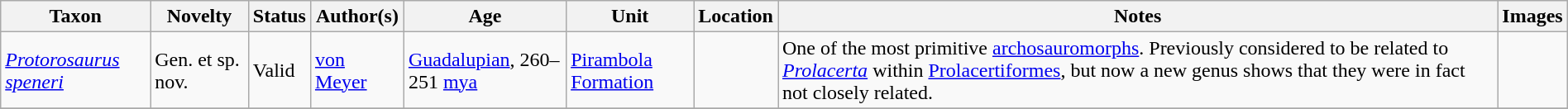<table class="wikitable sortable" align="center" width="100%">
<tr>
<th>Taxon</th>
<th>Novelty</th>
<th>Status</th>
<th>Author(s)</th>
<th>Age</th>
<th>Unit</th>
<th>Location</th>
<th>Notes</th>
<th>Images</th>
</tr>
<tr>
<td><em><a href='#'>Protorosaurus speneri</a></em></td>
<td>Gen. et sp. nov.</td>
<td>Valid</td>
<td><a href='#'>von Meyer</a></td>
<td><a href='#'>Guadalupian</a>, 260–251 <a href='#'>mya</a></td>
<td><a href='#'>Pirambola Formation</a></td>
<td></td>
<td>One of the most primitive <a href='#'>archosauromorphs</a>. Previously considered to be related to <em><a href='#'>Prolacerta</a></em> within <a href='#'>Prolacertiformes</a>, but now a new genus shows that they were in fact not closely related.</td>
<td></td>
</tr>
<tr>
</tr>
</table>
